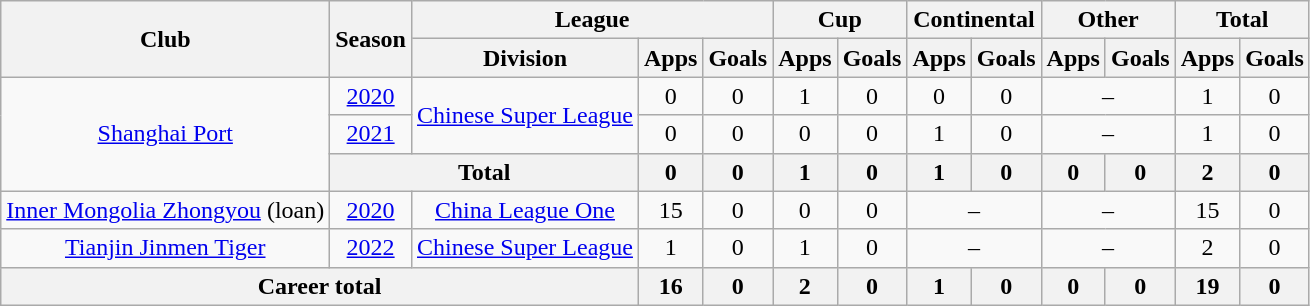<table class="wikitable" style="text-align: center">
<tr>
<th rowspan="2">Club</th>
<th rowspan="2">Season</th>
<th colspan="3">League</th>
<th colspan="2">Cup</th>
<th colspan="2">Continental</th>
<th colspan="2">Other</th>
<th colspan="2">Total</th>
</tr>
<tr>
<th>Division</th>
<th>Apps</th>
<th>Goals</th>
<th>Apps</th>
<th>Goals</th>
<th>Apps</th>
<th>Goals</th>
<th>Apps</th>
<th>Goals</th>
<th>Apps</th>
<th>Goals</th>
</tr>
<tr>
<td rowspan="3"><a href='#'>Shanghai Port</a></td>
<td><a href='#'>2020</a></td>
<td rowspan="2"><a href='#'>Chinese Super League</a></td>
<td>0</td>
<td>0</td>
<td>1</td>
<td>0</td>
<td>0</td>
<td>0</td>
<td colspan="2">–</td>
<td>1</td>
<td>0</td>
</tr>
<tr>
<td><a href='#'>2021</a></td>
<td>0</td>
<td>0</td>
<td>0</td>
<td>0</td>
<td>1</td>
<td>0</td>
<td colspan="2">–</td>
<td>1</td>
<td>0</td>
</tr>
<tr>
<th colspan=2>Total</th>
<th>0</th>
<th>0</th>
<th>1</th>
<th>0</th>
<th>1</th>
<th>0</th>
<th>0</th>
<th>0</th>
<th>2</th>
<th>0</th>
</tr>
<tr>
<td><a href='#'>Inner Mongolia Zhongyou</a> (loan)</td>
<td><a href='#'>2020</a></td>
<td><a href='#'>China League One</a></td>
<td>15</td>
<td>0</td>
<td>0</td>
<td>0</td>
<td colspan="2">–</td>
<td colspan="2">–</td>
<td>15</td>
<td>0</td>
</tr>
<tr>
<td><a href='#'>Tianjin Jinmen Tiger</a></td>
<td><a href='#'>2022</a></td>
<td><a href='#'>Chinese Super League</a></td>
<td>1</td>
<td>0</td>
<td>1</td>
<td>0</td>
<td colspan="2">–</td>
<td colspan="2">–</td>
<td>2</td>
<td>0</td>
</tr>
<tr>
<th colspan=3>Career total</th>
<th>16</th>
<th>0</th>
<th>2</th>
<th>0</th>
<th>1</th>
<th>0</th>
<th>0</th>
<th>0</th>
<th>19</th>
<th>0</th>
</tr>
</table>
